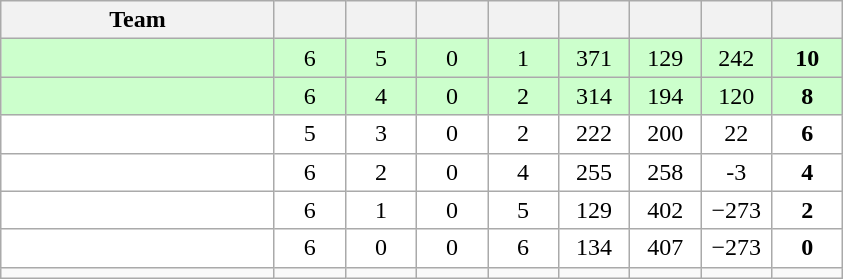<table class=wikitable style="text-align:center">
<tr>
<th width=175>Team</th>
<th width=40></th>
<th width=40></th>
<th width=40></th>
<th width=40></th>
<th width=40></th>
<th width=40></th>
<th width=40></th>
<th width=40></th>
</tr>
<tr style="background:#ccffcc">
<td align=left><strong></strong></td>
<td>6</td>
<td>5</td>
<td>0</td>
<td>1</td>
<td>371</td>
<td>129</td>
<td>242</td>
<td><strong>10</strong></td>
</tr>
<tr style="background:#ccffcc;">
<td align=left><strong></strong></td>
<td>6</td>
<td>4</td>
<td>0</td>
<td>2</td>
<td>314</td>
<td>194</td>
<td>120</td>
<td><strong>8</strong></td>
</tr>
<tr style="background:white;">
<td align=left></td>
<td>5</td>
<td>3</td>
<td>0</td>
<td>2</td>
<td>222</td>
<td>200</td>
<td>22</td>
<td><strong>6</strong></td>
</tr>
<tr style="background:white;">
<td align=left></td>
<td>6</td>
<td>2</td>
<td>0</td>
<td>4</td>
<td>255</td>
<td>258</td>
<td>-3</td>
<td><strong>4</strong></td>
</tr>
<tr style="background:white;">
<td align=left></td>
<td>6</td>
<td>1</td>
<td>0</td>
<td>5</td>
<td>129</td>
<td>402</td>
<td>−273</td>
<td><strong>2</strong></td>
</tr>
<tr style="background:white;">
<td align=left></td>
<td>6</td>
<td>0</td>
<td>0</td>
<td>6</td>
<td>134</td>
<td>407</td>
<td>−273</td>
<td><strong>0</strong></td>
</tr>
<tr>
<td align=left></td>
<td></td>
<td></td>
<td></td>
<td></td>
<td></td>
<td></td>
<td></td>
<td></td>
</tr>
</table>
